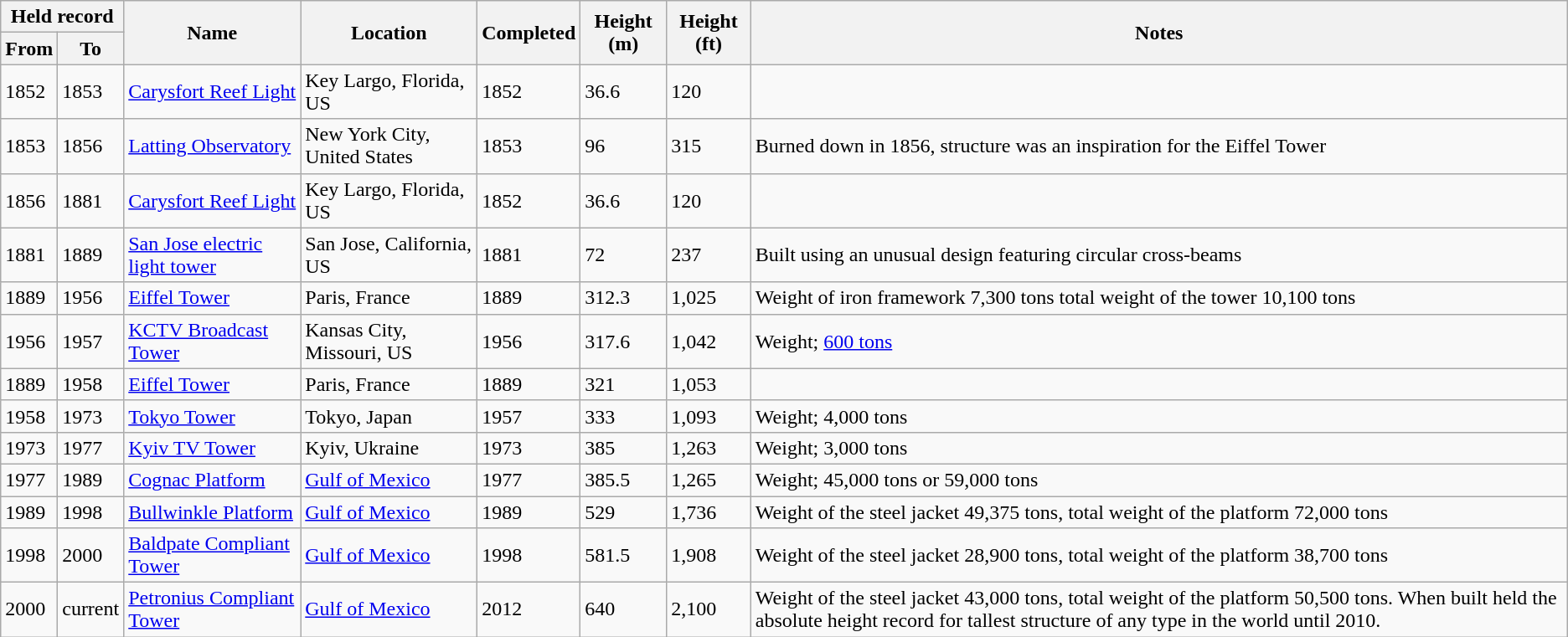<table class="sortable wikitable">
<tr>
<th colspan="2">Held record</th>
<th rowspan="2">Name</th>
<th rowspan="2">Location</th>
<th rowspan="2">Completed</th>
<th rowspan="2">Height (m)</th>
<th rowspan="2">Height (ft)</th>
<th rowspan="2">Notes</th>
</tr>
<tr>
<th>From</th>
<th>To</th>
</tr>
<tr>
<td>1852</td>
<td>1853</td>
<td><a href='#'>Carysfort Reef Light</a></td>
<td>Key Largo, Florida, US</td>
<td>1852</td>
<td>36.6</td>
<td>120</td>
<td></td>
</tr>
<tr>
<td>1853</td>
<td>1856</td>
<td><a href='#'>Latting Observatory</a></td>
<td>New York City, United States</td>
<td>1853</td>
<td>96</td>
<td>315</td>
<td>Burned down in 1856, structure was an inspiration for the Eiffel Tower</td>
</tr>
<tr>
<td>1856</td>
<td>1881</td>
<td><a href='#'>Carysfort Reef Light</a></td>
<td>Key Largo, Florida, US</td>
<td>1852</td>
<td>36.6</td>
<td>120</td>
<td></td>
</tr>
<tr>
<td>1881</td>
<td>1889</td>
<td><a href='#'>San Jose electric light tower</a></td>
<td>San Jose, California, US</td>
<td>1881</td>
<td>72</td>
<td>237</td>
<td>Built using an unusual design featuring circular cross-beams</td>
</tr>
<tr>
<td>1889</td>
<td>1956</td>
<td><a href='#'>Eiffel Tower</a></td>
<td>Paris, France</td>
<td>1889</td>
<td>312.3</td>
<td>1,025</td>
<td>Weight of iron framework 7,300 tons total weight of the tower 10,100 tons</td>
</tr>
<tr>
<td>1956</td>
<td>1957</td>
<td><a href='#'>KCTV Broadcast Tower</a></td>
<td>Kansas City, Missouri, US</td>
<td>1956</td>
<td>317.6</td>
<td>1,042</td>
<td>Weight; <a href='#'>600 tons</a></td>
</tr>
<tr>
<td>1889</td>
<td>1958</td>
<td><a href='#'>Eiffel Tower</a></td>
<td>Paris, France</td>
<td>1889</td>
<td>321</td>
<td>1,053</td>
<td></td>
</tr>
<tr>
<td>1958</td>
<td>1973</td>
<td><a href='#'>Tokyo Tower</a></td>
<td>Tokyo, Japan</td>
<td>1957</td>
<td>333</td>
<td>1,093</td>
<td>Weight; 4,000 tons</td>
</tr>
<tr>
<td>1973</td>
<td>1977</td>
<td><a href='#'>Kyiv TV Tower</a></td>
<td>Kyiv, Ukraine</td>
<td>1973</td>
<td>385</td>
<td>1,263</td>
<td>Weight; 3,000 tons</td>
</tr>
<tr>
<td>1977</td>
<td>1989</td>
<td><a href='#'>Cognac Platform</a></td>
<td><a href='#'>Gulf of Mexico</a></td>
<td>1977</td>
<td>385.5</td>
<td>1,265</td>
<td>Weight; 45,000 tons or 59,000 tons</td>
</tr>
<tr>
<td>1989</td>
<td>1998</td>
<td><a href='#'>Bullwinkle Platform</a></td>
<td><a href='#'>Gulf of Mexico</a></td>
<td>1989</td>
<td>529</td>
<td>1,736</td>
<td>Weight of the steel jacket 49,375 tons, total weight of the platform 72,000 tons</td>
</tr>
<tr>
<td>1998</td>
<td>2000</td>
<td><a href='#'>Baldpate Compliant Tower</a></td>
<td><a href='#'>Gulf of Mexico</a></td>
<td>1998</td>
<td>581.5</td>
<td>1,908</td>
<td>Weight of the steel jacket 28,900 tons, total weight of the platform 38,700 tons</td>
</tr>
<tr>
<td>2000</td>
<td>current</td>
<td><a href='#'>Petronius Compliant Tower</a></td>
<td><a href='#'>Gulf of Mexico</a></td>
<td>2012</td>
<td>640</td>
<td>2,100</td>
<td>Weight of the steel jacket 43,000 tons, total weight of the platform 50,500 tons. When built held the absolute height record for tallest structure of any type in the world until 2010.</td>
</tr>
</table>
